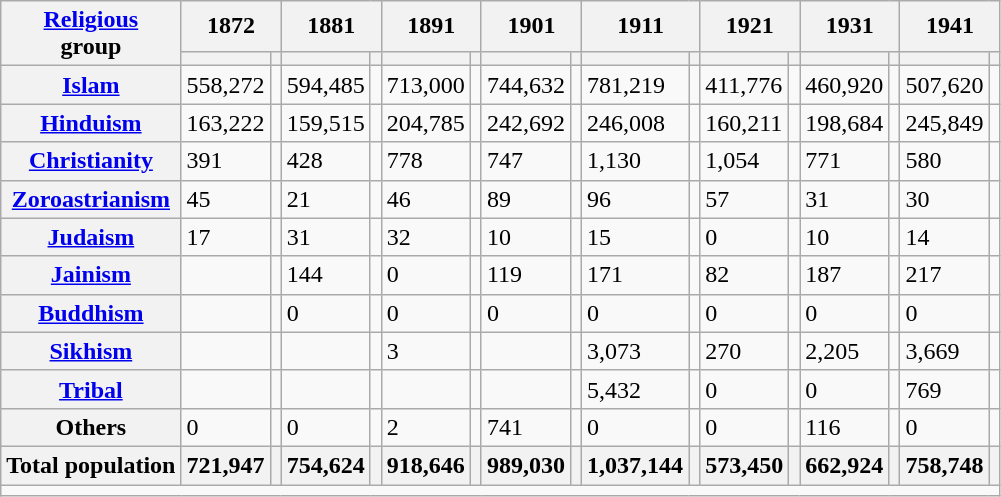<table class="wikitable sortable">
<tr>
<th rowspan="2"><a href='#'>Religious</a><br>group</th>
<th colspan="2">1872</th>
<th colspan="2">1881</th>
<th colspan="2">1891</th>
<th colspan="2">1901</th>
<th colspan="2">1911</th>
<th colspan="2">1921</th>
<th colspan="2">1931</th>
<th colspan="2">1941</th>
</tr>
<tr>
<th><a href='#'></a></th>
<th></th>
<th></th>
<th></th>
<th></th>
<th></th>
<th></th>
<th></th>
<th></th>
<th></th>
<th></th>
<th></th>
<th></th>
<th></th>
<th></th>
<th></th>
</tr>
<tr>
<th><a href='#'>Islam</a> </th>
<td>558,272</td>
<td></td>
<td>594,485</td>
<td></td>
<td>713,000</td>
<td></td>
<td>744,632</td>
<td></td>
<td>781,219</td>
<td></td>
<td>411,776</td>
<td></td>
<td>460,920</td>
<td></td>
<td>507,620</td>
<td></td>
</tr>
<tr>
<th><a href='#'>Hinduism</a> </th>
<td>163,222</td>
<td></td>
<td>159,515</td>
<td></td>
<td>204,785</td>
<td></td>
<td>242,692</td>
<td></td>
<td>246,008</td>
<td></td>
<td>160,211</td>
<td></td>
<td>198,684</td>
<td></td>
<td>245,849</td>
<td></td>
</tr>
<tr>
<th><a href='#'>Christianity</a> </th>
<td>391</td>
<td></td>
<td>428</td>
<td></td>
<td>778</td>
<td></td>
<td>747</td>
<td></td>
<td>1,130</td>
<td></td>
<td>1,054</td>
<td></td>
<td>771</td>
<td></td>
<td>580</td>
<td></td>
</tr>
<tr>
<th><a href='#'>Zoroastrianism</a> </th>
<td>45</td>
<td></td>
<td>21</td>
<td></td>
<td>46</td>
<td></td>
<td>89</td>
<td></td>
<td>96</td>
<td></td>
<td>57</td>
<td></td>
<td>31</td>
<td></td>
<td>30</td>
<td></td>
</tr>
<tr>
<th><a href='#'>Judaism</a> </th>
<td>17</td>
<td></td>
<td>31</td>
<td></td>
<td>32</td>
<td></td>
<td>10</td>
<td></td>
<td>15</td>
<td></td>
<td>0</td>
<td></td>
<td>10</td>
<td></td>
<td>14</td>
<td></td>
</tr>
<tr>
<th><a href='#'>Jainism</a> </th>
<td></td>
<td></td>
<td>144</td>
<td></td>
<td>0</td>
<td></td>
<td>119</td>
<td></td>
<td>171</td>
<td></td>
<td>82</td>
<td></td>
<td>187</td>
<td></td>
<td>217</td>
<td></td>
</tr>
<tr>
<th><a href='#'>Buddhism</a> </th>
<td></td>
<td></td>
<td>0</td>
<td></td>
<td>0</td>
<td></td>
<td>0</td>
<td></td>
<td>0</td>
<td></td>
<td>0</td>
<td></td>
<td>0</td>
<td></td>
<td>0</td>
<td></td>
</tr>
<tr>
<th><a href='#'>Sikhism</a> </th>
<td></td>
<td></td>
<td></td>
<td></td>
<td>3</td>
<td></td>
<td></td>
<td></td>
<td>3,073</td>
<td></td>
<td>270</td>
<td></td>
<td>2,205</td>
<td></td>
<td>3,669</td>
<td></td>
</tr>
<tr>
<th><a href='#'>Tribal</a></th>
<td></td>
<td></td>
<td></td>
<td></td>
<td></td>
<td></td>
<td></td>
<td></td>
<td>5,432</td>
<td></td>
<td>0</td>
<td></td>
<td>0</td>
<td></td>
<td>769</td>
<td></td>
</tr>
<tr>
<th>Others</th>
<td>0</td>
<td></td>
<td>0</td>
<td></td>
<td>2</td>
<td></td>
<td>741</td>
<td></td>
<td>0</td>
<td></td>
<td>0</td>
<td></td>
<td>116</td>
<td></td>
<td>0</td>
<td></td>
</tr>
<tr>
<th>Total population</th>
<th>721,947</th>
<th></th>
<th>754,624</th>
<th></th>
<th>918,646</th>
<th></th>
<th>989,030</th>
<th></th>
<th>1,037,144</th>
<th></th>
<th>573,450</th>
<th></th>
<th>662,924</th>
<th></th>
<th>758,748</th>
<th></th>
</tr>
<tr class="sortbottom">
<td colspan="20"></td>
</tr>
</table>
